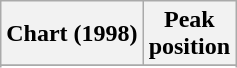<table class="wikitable plainrowheaders" style="text-align:center">
<tr>
<th>Chart (1998)</th>
<th>Peak<br>position</th>
</tr>
<tr>
</tr>
<tr>
</tr>
</table>
